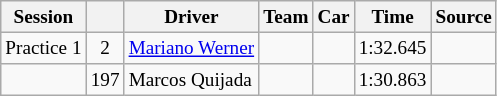<table class="wikitable" style="font-size: 80%">
<tr>
<th>Session</th>
<th></th>
<th>Driver</th>
<th>Team</th>
<th>Car</th>
<th>Time</th>
<th>Source</th>
</tr>
<tr>
<td>Practice 1</td>
<td align="center">2</td>
<td> <a href='#'>Mariano Werner</a></td>
<td></td>
<td></td>
<td>1:32.645</td>
<td align=center></td>
</tr>
<tr>
<td></td>
<td align="center">197</td>
<td> Marcos Quijada</td>
<td></td>
<td></td>
<td>1:30.863</td>
<td align=center></td>
</tr>
</table>
